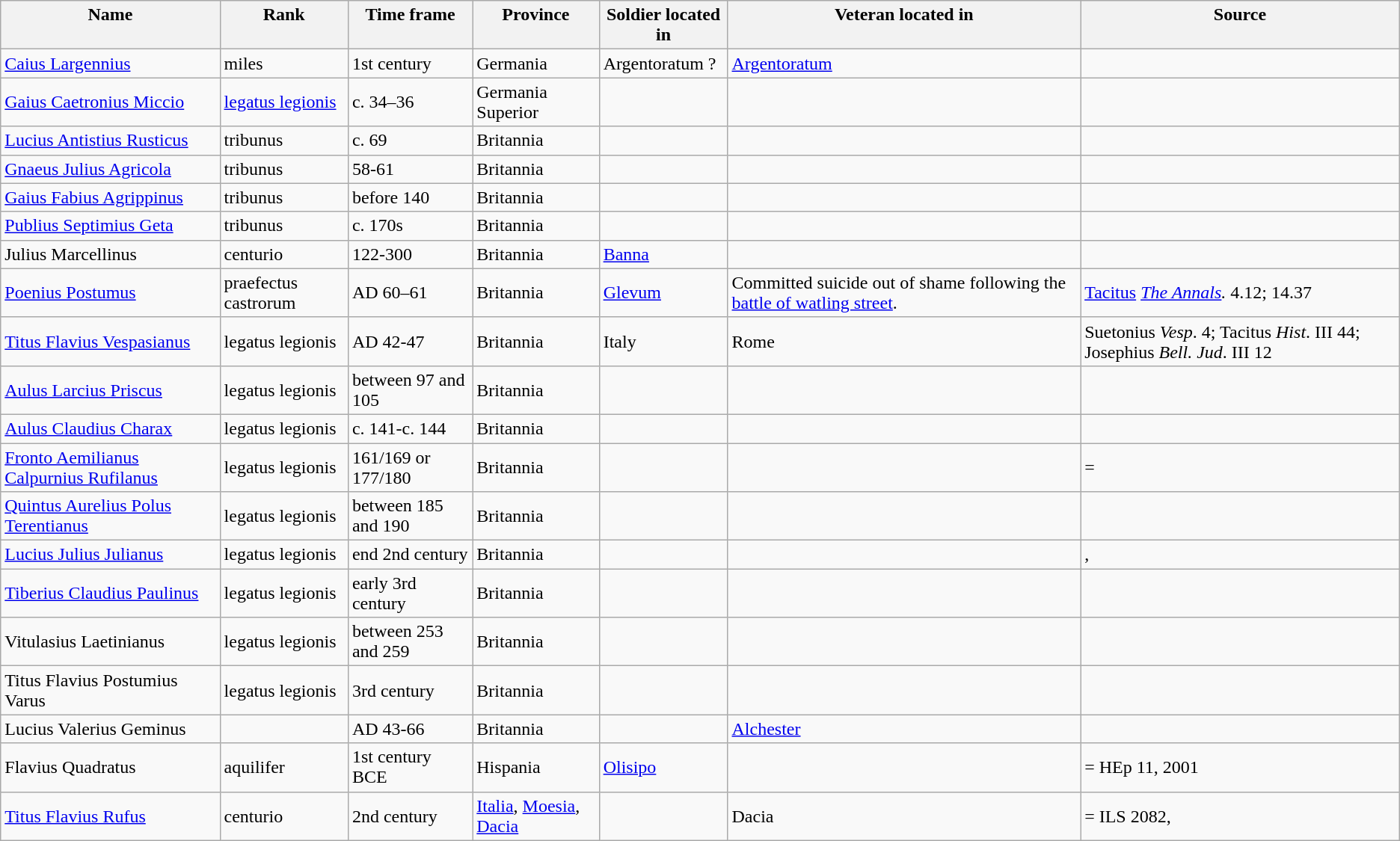<table class="wikitable sortable">
<tr style="vertical-align: top;">
<th>Name</th>
<th>Rank</th>
<th>Time frame</th>
<th>Province</th>
<th>Soldier located in</th>
<th>Veteran located in</th>
<th>Source</th>
</tr>
<tr>
<td><a href='#'>Caius Largennius</a></td>
<td>miles</td>
<td>1st century</td>
<td>Germania</td>
<td>Argentoratum ?</td>
<td><a href='#'>Argentoratum</a></td>
<td></td>
</tr>
<tr>
<td><a href='#'>Gaius Caetronius Miccio</a></td>
<td><a href='#'>legatus legionis</a></td>
<td>c. 34–36</td>
<td>Germania Superior</td>
<td></td>
<td></td>
<td></td>
</tr>
<tr>
<td><a href='#'>Lucius Antistius Rusticus</a></td>
<td>tribunus</td>
<td>c. 69</td>
<td>Britannia</td>
<td></td>
<td></td>
<td></td>
</tr>
<tr>
<td><a href='#'>Gnaeus Julius Agricola</a></td>
<td>tribunus</td>
<td>58-61</td>
<td>Britannia</td>
<td></td>
<td></td>
<td></td>
</tr>
<tr>
<td><a href='#'>Gaius Fabius Agrippinus</a></td>
<td>tribunus</td>
<td>before 140</td>
<td>Britannia</td>
<td></td>
<td></td>
<td></td>
</tr>
<tr>
<td><a href='#'>Publius Septimius Geta</a></td>
<td>tribunus</td>
<td>c. 170s</td>
<td>Britannia</td>
<td></td>
<td></td>
<td></td>
</tr>
<tr>
<td>Julius Marcellinus</td>
<td>centurio</td>
<td>122-300</td>
<td>Britannia</td>
<td><a href='#'>Banna</a></td>
<td></td>
<td></td>
</tr>
<tr>
<td><a href='#'>Poenius Postumus</a></td>
<td>praefectus castrorum</td>
<td>AD 60–61</td>
<td>Britannia</td>
<td><a href='#'>Glevum</a></td>
<td>Committed suicide out of shame following the <a href='#'>battle of watling street</a>.</td>
<td><a href='#'>Tacitus</a> <em><a href='#'>The Annals</a>.</em> 4.12; 14.37</td>
</tr>
<tr>
<td><a href='#'>Titus Flavius Vespasianus</a></td>
<td>legatus legionis</td>
<td>AD 42-47</td>
<td>Britannia</td>
<td>Italy</td>
<td>Rome</td>
<td>Suetonius <em>Vesp</em>. 4; Tacitus <em>Hist</em>. III 44; Josephius <em>Bell. Jud</em>. III 12</td>
</tr>
<tr>
<td><a href='#'>Aulus Larcius Priscus</a></td>
<td>legatus legionis</td>
<td>between 97 and 105</td>
<td>Britannia</td>
<td></td>
<td></td>
<td></td>
</tr>
<tr>
<td><a href='#'>Aulus Claudius Charax</a></td>
<td>legatus legionis</td>
<td>c. 141-c. 144</td>
<td>Britannia</td>
<td></td>
<td></td>
<td></td>
</tr>
<tr>
<td><a href='#'>Fronto Aemilianus Calpurnius Rufilanus</a></td>
<td>legatus legionis</td>
<td>161/169 or 177/180</td>
<td>Britannia</td>
<td></td>
<td></td>
<td> = </td>
</tr>
<tr>
<td><a href='#'>Quintus Aurelius Polus Terentianus</a></td>
<td>legatus legionis</td>
<td>between 185 and 190</td>
<td>Britannia</td>
<td></td>
<td></td>
<td></td>
</tr>
<tr>
<td><a href='#'>Lucius Julius Julianus</a></td>
<td>legatus legionis</td>
<td>end 2nd century</td>
<td>Britannia</td>
<td></td>
<td></td>
<td>,</td>
</tr>
<tr>
<td><a href='#'>Tiberius Claudius Paulinus</a></td>
<td>legatus legionis</td>
<td>early 3rd century</td>
<td>Britannia</td>
<td></td>
<td></td>
<td></td>
</tr>
<tr>
<td>Vitulasius Laetinianus</td>
<td>legatus legionis</td>
<td>between 253 and 259</td>
<td>Britannia</td>
<td></td>
<td></td>
<td></td>
</tr>
<tr>
<td>Titus Flavius Postumius Varus</td>
<td>legatus legionis</td>
<td>3rd century</td>
<td>Britannia</td>
<td></td>
<td></td>
<td></td>
</tr>
<tr>
<td>Lucius Valerius Geminus</td>
<td></td>
<td>AD 43-66</td>
<td>Britannia</td>
<td></td>
<td><a href='#'>Alchester</a></td>
<td></td>
</tr>
<tr>
<td>Flavius Quadratus</td>
<td>aquilifer</td>
<td>1st century BCE</td>
<td>Hispania</td>
<td><a href='#'>Olisipo</a></td>
<td></td>
<td> = HEp 11, 2001</td>
</tr>
<tr>
<td><a href='#'>Titus Flavius Rufus</a></td>
<td>centurio</td>
<td>2nd century</td>
<td><a href='#'>Italia</a>, <a href='#'>Moesia</a>, <a href='#'>Dacia</a></td>
<td></td>
<td>Dacia</td>
<td> = ILS 2082, </td>
</tr>
</table>
